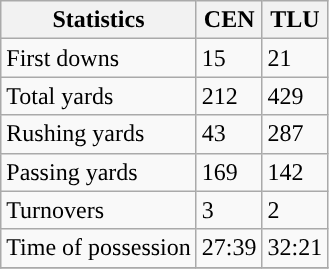<table class="wikitable">
<tr>
<th>Statistics</th>
<th>CEN</th>
<th>TLU</th>
</tr>
<tr>
<td>First downs</td>
<td>15</td>
<td>21</td>
</tr>
<tr>
<td>Total yards</td>
<td>212</td>
<td>429</td>
</tr>
<tr>
<td>Rushing yards</td>
<td>43</td>
<td>287</td>
</tr>
<tr>
<td>Passing yards</td>
<td>169</td>
<td>142</td>
</tr>
<tr>
<td>Turnovers</td>
<td>3</td>
<td>2</td>
</tr>
<tr>
<td>Time of possession</td>
<td>27:39</td>
<td>32:21</td>
</tr>
<tr>
</tr>
</table>
